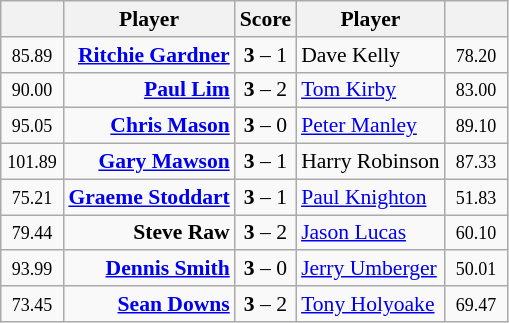<table class="wikitable" style="font-size:90%">
<tr>
<th width=35px></th>
<th>Player</th>
<th>Score</th>
<th>Player</th>
<th width=35px></th>
</tr>
<tr>
<td align=center><small><span>85.89</span></small></td>
<td align=right><strong><a href='#'>Ritchie Gardner</a></strong> </td>
<td align=center><strong>3</strong> – 1</td>
<td> Dave Kelly</td>
<td align=center><small><span>78.20</span></small></td>
</tr>
<tr>
<td align=center><small><span>90.00</span></small></td>
<td align=right><strong><a href='#'>Paul Lim</a></strong> </td>
<td align=center><strong>3</strong> – 2</td>
<td> <a href='#'>Tom Kirby</a></td>
<td align=center><small><span>83.00</span></small></td>
</tr>
<tr>
<td align=center><small><span>95.05</span></small></td>
<td align=right><strong><a href='#'>Chris Mason</a></strong> </td>
<td align=center><strong>3</strong> – 0</td>
<td> <a href='#'>Peter Manley</a></td>
<td align=center><small><span>89.10</span></small></td>
</tr>
<tr>
<td align=center><small><span>101.89</span></small></td>
<td align=right><strong><a href='#'>Gary Mawson</a></strong> </td>
<td align=center><strong>3</strong> – 1</td>
<td> Harry Robinson</td>
<td align=center><small><span>87.33</span></small></td>
</tr>
<tr>
<td align=center><small><span>75.21</span></small></td>
<td align=right><strong><a href='#'>Graeme Stoddart</a></strong> </td>
<td align=center><strong>3</strong> – 1</td>
<td> <a href='#'>Paul Knighton</a></td>
<td align=center><small><span>51.83</span></small></td>
</tr>
<tr>
<td align=center><small><span>79.44</span></small></td>
<td align=right><strong>Steve Raw</strong> </td>
<td align=center><strong>3</strong> – 2</td>
<td> <a href='#'>Jason Lucas</a></td>
<td align=center><small><span>60.10</span></small></td>
</tr>
<tr>
<td align=center><small><span>93.99</span></small></td>
<td align=right><strong><a href='#'>Dennis Smith</a></strong> </td>
<td align=center><strong>3</strong> – 0</td>
<td> <a href='#'>Jerry Umberger</a></td>
<td align=center><small><span>50.01</span></small></td>
</tr>
<tr>
<td align=center><small><span>73.45</span></small></td>
<td align=right><strong><a href='#'>Sean Downs</a></strong> </td>
<td align=center><strong>3</strong> – 2</td>
<td> <a href='#'>Tony Holyoake</a></td>
<td align=center><small><span>69.47</span></small></td>
</tr>
</table>
